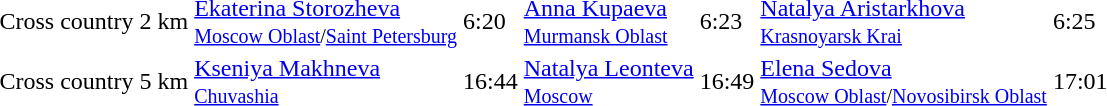<table>
<tr>
<td>Cross country 2 km</td>
<td><a href='#'>Ekaterina Storozheva</a><br><small><a href='#'>Moscow Oblast</a>/<a href='#'>Saint Petersburg</a></small></td>
<td>6:20</td>
<td><a href='#'>Anna Kupaeva</a><br><small><a href='#'>Murmansk Oblast</a></small></td>
<td>6:23</td>
<td><a href='#'>Natalya Aristarkhova</a><br><small><a href='#'>Krasnoyarsk Krai</a></small></td>
<td>6:25</td>
</tr>
<tr>
<td>Cross country 5 km</td>
<td><a href='#'>Kseniya Makhneva</a><br><small><a href='#'>Chuvashia</a></small></td>
<td>16:44</td>
<td><a href='#'>Natalya Leonteva</a><br><small><a href='#'>Moscow</a></small></td>
<td>16:49</td>
<td><a href='#'>Elena Sedova</a><br><small><a href='#'>Moscow Oblast</a>/<a href='#'>Novosibirsk Oblast</a></small></td>
<td>17:01</td>
</tr>
</table>
